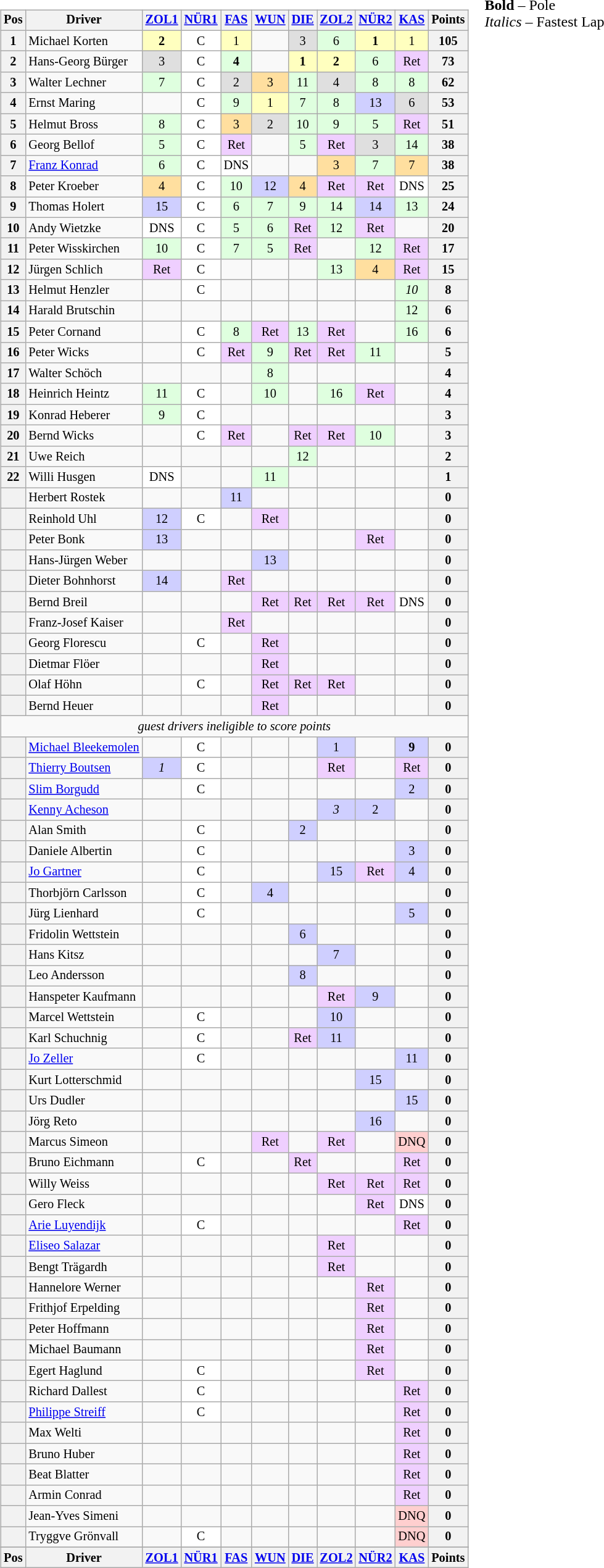<table>
<tr>
<td><br><table class="wikitable" style="font-size: 85%; text-align:center">
<tr valign="top">
<th valign="middle">Pos</th>
<th valign="middle">Driver</th>
<th><a href='#'>ZOL1</a></th>
<th><a href='#'>NÜR1</a></th>
<th><a href='#'>FAS</a></th>
<th><a href='#'>WUN</a></th>
<th><a href='#'>DIE</a></th>
<th><a href='#'>ZOL2</a></th>
<th><a href='#'>NÜR2</a></th>
<th><a href='#'>KAS</a></th>
<th valign="middle">Points</th>
</tr>
<tr>
<th>1</th>
<td align=left> Michael Korten</td>
<td style="background:#FFFFBF;"><strong>2</strong></td>
<td style="background:#FFFFFF;">C</td>
<td style="background:#FFFFBF;">1</td>
<td></td>
<td style="background:#DFDFDF;">3</td>
<td style="background:#DFFFDF;">6</td>
<td style="background:#FFFFBF;"><strong>1</strong></td>
<td style="background:#FFFFBF;">1</td>
<th>105</th>
</tr>
<tr>
<th>2</th>
<td align=left> Hans-Georg Bürger</td>
<td style="background:#DFDFDF;">3</td>
<td style="background:#FFFFFF;">C</td>
<td style="background:#DFFFDF;"><strong>4</strong></td>
<td></td>
<td style="background:#FFFFBF;"><strong>1</strong></td>
<td style="background:#FFFFBF;"><strong>2</strong></td>
<td style="background:#DFFFDF;">6</td>
<td style="background:#EFCFFF;">Ret</td>
<th>73</th>
</tr>
<tr>
<th>3</th>
<td align=left> Walter Lechner</td>
<td style="background:#DFFFDF;">7</td>
<td style="background:#FFFFFF;">C</td>
<td style="background:#DFDFDF;">2</td>
<td style="background:#FFDF9F;">3</td>
<td style="background:#DFFFDF;">11</td>
<td style="background:#DFDFDF;">4</td>
<td style="background:#DFFFDF;">8</td>
<td style="background:#DFFFDF;">8</td>
<th>62</th>
</tr>
<tr>
<th>4</th>
<td align=left> Ernst Maring</td>
<td></td>
<td style="background:#FFFFFF;">C</td>
<td style="background:#DFFFDF;">9</td>
<td style="background:#FFFFBF;">1</td>
<td style="background:#DFFFDF;">7</td>
<td style="background:#DFFFDF;">8</td>
<td style="background:#CFCFFF;">13</td>
<td style="background:#DFDFDF;">6</td>
<th>53</th>
</tr>
<tr>
<th>5</th>
<td align=left> Helmut Bross</td>
<td style="background:#DFFFDF;">8</td>
<td style="background:#FFFFFF;">C</td>
<td style="background:#FFDF9F;">3</td>
<td style="background:#DFDFDF;">2</td>
<td style="background:#DFFFDF;">10</td>
<td style="background:#DFFFDF;">9</td>
<td style="background:#DFFFDF;">5</td>
<td style="background:#EFCFFF;">Ret</td>
<th>51</th>
</tr>
<tr>
<th>6</th>
<td align=left> Georg Bellof</td>
<td style="background:#DFFFDF;">5</td>
<td style="background:#FFFFFF;">C</td>
<td style="background:#EFCFFF;">Ret</td>
<td></td>
<td style="background:#DFFFDF;">5</td>
<td style="background:#EFCFFF;">Ret</td>
<td style="background:#DFDFDF;">3</td>
<td style="background:#DFFFDF;">14</td>
<th>38</th>
</tr>
<tr>
<th>7</th>
<td align=left> <a href='#'>Franz Konrad</a></td>
<td style="background:#DFFFDF;">6</td>
<td style="background:#FFFFFF;">C</td>
<td style="background:#FFFFFF;">DNS</td>
<td></td>
<td></td>
<td style="background:#FFDF9F;">3</td>
<td style="background:#DFFFDF;">7</td>
<td style="background:#FFDF9F;">7</td>
<th>38</th>
</tr>
<tr>
<th>8</th>
<td align=left> Peter Kroeber</td>
<td style="background:#FFDF9F;">4</td>
<td style="background:#FFFFFF;">C</td>
<td style="background:#DFFFDF;">10</td>
<td style="background:#CFCFFF;">12</td>
<td style="background:#FFDF9F;">4</td>
<td style="background:#EFCFFF;">Ret</td>
<td style="background:#EFCFFF;">Ret</td>
<td style="background:#FFFFFF;">DNS</td>
<th>25</th>
</tr>
<tr>
<th>9</th>
<td align=left> Thomas Holert</td>
<td style="background:#CFCFFF;">15</td>
<td style="background:#FFFFFF;">C</td>
<td style="background:#DFFFDF;">6</td>
<td style="background:#DFFFDF;">7</td>
<td style="background:#DFFFDF;">9</td>
<td style="background:#DFFFDF;">14</td>
<td style="background:#CFCFFF;">14</td>
<td style="background:#DFFFDF;">13</td>
<th>24</th>
</tr>
<tr>
<th>10</th>
<td align=left> Andy Wietzke</td>
<td style="background:#FFFFFF;">DNS</td>
<td style="background:#FFFFFF;">C</td>
<td style="background:#DFFFDF;">5</td>
<td style="background:#DFFFDF;">6</td>
<td style="background:#EFCFFF;">Ret</td>
<td style="background:#DFFFDF;">12</td>
<td style="background:#EFCFFF;">Ret</td>
<td></td>
<th>20</th>
</tr>
<tr>
<th>11</th>
<td align=left> Peter Wisskirchen</td>
<td style="background:#DFFFDF;">10</td>
<td style="background:#FFFFFF;">C</td>
<td style="background:#DFFFDF;">7</td>
<td style="background:#DFFFDF;">5</td>
<td style="background:#EFCFFF;">Ret</td>
<td></td>
<td style="background:#DFFFDF;">12</td>
<td style="background:#EFCFFF;">Ret</td>
<th>17</th>
</tr>
<tr>
<th>12</th>
<td align=left> Jürgen Schlich</td>
<td style="background:#EFCFFF;">Ret</td>
<td style="background:#FFFFFF;">C</td>
<td></td>
<td></td>
<td></td>
<td style="background:#DFFFDF;">13</td>
<td style="background:#FFDF9F;">4</td>
<td style="background:#EFCFFF;">Ret</td>
<th>15</th>
</tr>
<tr>
<th>13</th>
<td align=left> Helmut Henzler</td>
<td></td>
<td style="background:#FFFFFF;">C</td>
<td></td>
<td></td>
<td></td>
<td></td>
<td></td>
<td style="background:#DFFFDF;"><em>10</em></td>
<th>8</th>
</tr>
<tr>
<th>14</th>
<td align=left> Harald Brutschin</td>
<td></td>
<td></td>
<td></td>
<td></td>
<td></td>
<td></td>
<td></td>
<td style="background:#DFFFDF;">12</td>
<th>6</th>
</tr>
<tr>
<th>15</th>
<td align=left> Peter Cornand</td>
<td></td>
<td style="background:#FFFFFF;">C</td>
<td style="background:#DFFFDF;">8</td>
<td style="background:#EFCFFF;">Ret</td>
<td style="background:#DFFFDF;">13</td>
<td style="background:#EFCFFF;">Ret</td>
<td></td>
<td style="background:#DFFFDF;">16</td>
<th>6</th>
</tr>
<tr>
<th>16</th>
<td align=left> Peter Wicks</td>
<td></td>
<td style="background:#FFFFFF;">C</td>
<td style="background:#EFCFFF;">Ret</td>
<td style="background:#DFFFDF;">9</td>
<td style="background:#EFCFFF;">Ret</td>
<td style="background:#EFCFFF;">Ret</td>
<td style="background:#DFFFDF;">11</td>
<td></td>
<th>5</th>
</tr>
<tr>
<th>17</th>
<td align=left> Walter Schöch</td>
<td></td>
<td></td>
<td></td>
<td style="background:#DFFFDF;">8</td>
<td></td>
<td></td>
<td></td>
<td></td>
<th>4</th>
</tr>
<tr>
<th>18</th>
<td align=left> Heinrich Heintz</td>
<td style="background:#DFFFDF;">11</td>
<td style="background:#FFFFFF;">C</td>
<td></td>
<td style="background:#DFFFDF;">10</td>
<td></td>
<td style="background:#DFFFDF;">16</td>
<td style="background:#EFCFFF;">Ret</td>
<td></td>
<th>4</th>
</tr>
<tr>
<th>19</th>
<td align=left> Konrad Heberer</td>
<td style="background:#DFFFDF;">9</td>
<td style="background:#FFFFFF;">C</td>
<td></td>
<td></td>
<td></td>
<td></td>
<td></td>
<td></td>
<th>3</th>
</tr>
<tr>
<th>20</th>
<td align=left> Bernd Wicks</td>
<td></td>
<td style="background:#FFFFFF;">C</td>
<td style="background:#EFCFFF;">Ret</td>
<td></td>
<td style="background:#EFCFFF;">Ret</td>
<td style="background:#EFCFFF;">Ret</td>
<td style="background:#DFFFDF;">10</td>
<td></td>
<th>3</th>
</tr>
<tr>
<th>21</th>
<td align=left> Uwe Reich</td>
<td></td>
<td></td>
<td></td>
<td></td>
<td style="background:#DFFFDF;">12</td>
<td></td>
<td></td>
<td></td>
<th>2</th>
</tr>
<tr>
<th>22</th>
<td align=left> Willi Husgen</td>
<td style="background:#FFFFFF;">DNS</td>
<td></td>
<td></td>
<td style="background:#DFFFDF;">11</td>
<td></td>
<td></td>
<td></td>
<td></td>
<th>1</th>
</tr>
<tr>
<th></th>
<td align=left> Herbert Rostek</td>
<td></td>
<td></td>
<td style="background:#CFCFFF;">11</td>
<td></td>
<td></td>
<td></td>
<td></td>
<td></td>
<th>0</th>
</tr>
<tr>
<th></th>
<td align=left> Reinhold Uhl</td>
<td style="background:#CFCFFF;">12</td>
<td style="background:#FFFFFF;">C</td>
<td></td>
<td style="background:#EFCFFF;">Ret</td>
<td></td>
<td></td>
<td></td>
<td></td>
<th>0</th>
</tr>
<tr>
<th></th>
<td align=left> Peter Bonk</td>
<td style="background:#CFCFFF;">13</td>
<td></td>
<td></td>
<td></td>
<td></td>
<td></td>
<td style="background:#EFCFFF;">Ret</td>
<td></td>
<th>0</th>
</tr>
<tr>
<th></th>
<td align=left> Hans-Jürgen Weber</td>
<td></td>
<td></td>
<td></td>
<td style="background:#CFCFFF;">13</td>
<td></td>
<td></td>
<td></td>
<td></td>
<th>0</th>
</tr>
<tr>
<th></th>
<td align=left> Dieter Bohnhorst</td>
<td style="background:#CFCFFF;">14</td>
<td></td>
<td style="background:#EFCFFF;">Ret</td>
<td></td>
<td></td>
<td></td>
<td></td>
<td></td>
<th>0</th>
</tr>
<tr>
<th></th>
<td align=left> Bernd Breil</td>
<td></td>
<td></td>
<td></td>
<td style="background:#EFCFFF;">Ret</td>
<td style="background:#EFCFFF;">Ret</td>
<td style="background:#EFCFFF;">Ret</td>
<td style="background:#EFCFFF;">Ret</td>
<td style="background:#FFFFFF;">DNS</td>
<th>0</th>
</tr>
<tr>
<th></th>
<td align=left> Franz-Josef Kaiser</td>
<td></td>
<td></td>
<td style="background:#EFCFFF;">Ret</td>
<td></td>
<td></td>
<td></td>
<td></td>
<td></td>
<th>0</th>
</tr>
<tr>
<th></th>
<td align=left> Georg Florescu</td>
<td></td>
<td style="background:#FFFFFF;">C</td>
<td></td>
<td style="background:#EFCFFF;">Ret</td>
<td></td>
<td></td>
<td></td>
<td></td>
<th>0</th>
</tr>
<tr>
<th></th>
<td align=left> Dietmar Flöer</td>
<td></td>
<td></td>
<td></td>
<td style="background:#EFCFFF;">Ret</td>
<td></td>
<td></td>
<td></td>
<td></td>
<th>0</th>
</tr>
<tr>
<th></th>
<td align=left> Olaf Höhn</td>
<td></td>
<td style="background:#FFFFFF;">C</td>
<td></td>
<td style="background:#EFCFFF;">Ret</td>
<td style="background:#EFCFFF;">Ret</td>
<td style="background:#EFCFFF;">Ret</td>
<td></td>
<td></td>
<th>0</th>
</tr>
<tr>
<th></th>
<td align=left> Bernd Heuer</td>
<td></td>
<td></td>
<td></td>
<td style="background:#EFCFFF;">Ret</td>
<td></td>
<td></td>
<td></td>
<td></td>
<th>0</th>
</tr>
<tr>
<td colspan=11><em>guest drivers ineligible to score points</em></td>
</tr>
<tr>
<th></th>
<td align=left> <a href='#'>Michael Bleekemolen</a></td>
<td></td>
<td style="background:#FFFFFF;">C</td>
<td></td>
<td></td>
<td></td>
<td style="background:#CFCFFF;">1</td>
<td></td>
<td style="background:#CFCFFF;"><strong>9</strong></td>
<th>0</th>
</tr>
<tr>
<th></th>
<td align=left> <a href='#'>Thierry Boutsen</a></td>
<td style="background:#CFCFFF;"><em>1</em></td>
<td style="background:#FFFFFF;">C</td>
<td></td>
<td></td>
<td></td>
<td style="background:#EFCFFF;">Ret</td>
<td></td>
<td style="background:#EFCFFF;">Ret</td>
<th>0</th>
</tr>
<tr>
<th></th>
<td align=left> <a href='#'>Slim Borgudd</a></td>
<td></td>
<td style="background:#FFFFFF;">C</td>
<td></td>
<td></td>
<td></td>
<td></td>
<td></td>
<td style="background:#CFCFFF;">2</td>
<th>0</th>
</tr>
<tr>
<th></th>
<td align=left> <a href='#'>Kenny Acheson</a></td>
<td></td>
<td></td>
<td></td>
<td></td>
<td></td>
<td style="background:#CFCFFF;"><em>3</em></td>
<td style="background:#CFCFFF;">2</td>
<td></td>
<th>0</th>
</tr>
<tr>
<th></th>
<td align=left> Alan Smith</td>
<td></td>
<td style="background:#FFFFFF;">C</td>
<td></td>
<td></td>
<td style="background:#CFCFFF;">2</td>
<td></td>
<td></td>
<td></td>
<th>0</th>
</tr>
<tr>
<th></th>
<td align=left> Daniele Albertin</td>
<td></td>
<td style="background:#FFFFFF;">C</td>
<td></td>
<td></td>
<td></td>
<td></td>
<td></td>
<td style="background:#CFCFFF;">3</td>
<th>0</th>
</tr>
<tr>
<th></th>
<td align=left> <a href='#'>Jo Gartner</a></td>
<td></td>
<td style="background:#FFFFFF;">C</td>
<td></td>
<td></td>
<td></td>
<td style="background:#CFCFFF;">15</td>
<td style="background:#EFCFFF;">Ret</td>
<td style="background:#CFCFFF;">4</td>
<th>0</th>
</tr>
<tr>
<th></th>
<td align=left> Thorbjörn Carlsson</td>
<td></td>
<td style="background:#FFFFFF;">C</td>
<td></td>
<td style="background:#CFCFFF;">4</td>
<td></td>
<td></td>
<td></td>
<td></td>
<th>0</th>
</tr>
<tr>
<th></th>
<td align=left> Jürg Lienhard</td>
<td></td>
<td style="background:#FFFFFF;">C</td>
<td></td>
<td></td>
<td></td>
<td></td>
<td></td>
<td style="background:#CFCFFF;">5</td>
<th>0</th>
</tr>
<tr>
<th></th>
<td align=left> Fridolin Wettstein</td>
<td></td>
<td></td>
<td></td>
<td></td>
<td style="background:#CFCFFF;">6</td>
<td></td>
<td></td>
<td></td>
<th>0</th>
</tr>
<tr>
<th></th>
<td align=left> Hans Kitsz</td>
<td></td>
<td></td>
<td></td>
<td></td>
<td></td>
<td style="background:#CFCFFF;">7</td>
<td></td>
<td></td>
<th>0</th>
</tr>
<tr>
<th></th>
<td align=left> Leo Andersson</td>
<td></td>
<td></td>
<td></td>
<td></td>
<td style="background:#CFCFFF;">8</td>
<td></td>
<td></td>
<td></td>
<th>0</th>
</tr>
<tr>
<th></th>
<td align=left> Hanspeter Kaufmann</td>
<td></td>
<td></td>
<td></td>
<td></td>
<td></td>
<td style="background:#EFCFFF;">Ret</td>
<td style="background:#CFCFFF;">9</td>
<td></td>
<th>0</th>
</tr>
<tr>
<th></th>
<td align=left> Marcel Wettstein</td>
<td></td>
<td style="background:#FFFFFF;">C</td>
<td></td>
<td></td>
<td></td>
<td style="background:#CFCFFF;">10</td>
<td></td>
<td></td>
<th>0</th>
</tr>
<tr>
<th></th>
<td align=left> Karl Schuchnig</td>
<td></td>
<td style="background:#FFFFFF;">C</td>
<td></td>
<td></td>
<td style="background:#EFCFFF;">Ret</td>
<td style="background:#CFCFFF;">11</td>
<td></td>
<td></td>
<th>0</th>
</tr>
<tr>
<th></th>
<td align=left> <a href='#'>Jo Zeller</a></td>
<td></td>
<td style="background:#FFFFFF;">C</td>
<td></td>
<td></td>
<td></td>
<td></td>
<td></td>
<td style="background:#CFCFFF;">11</td>
<th>0</th>
</tr>
<tr>
<th></th>
<td align=left> Kurt Lotterschmid</td>
<td></td>
<td></td>
<td></td>
<td></td>
<td></td>
<td></td>
<td style="background:#CFCFFF;">15</td>
<td></td>
<th>0</th>
</tr>
<tr>
<th></th>
<td align=left> Urs Dudler</td>
<td></td>
<td></td>
<td></td>
<td></td>
<td></td>
<td></td>
<td></td>
<td style="background:#CFCFFF;">15</td>
<th>0</th>
</tr>
<tr>
<th></th>
<td align=left> Jörg Reto</td>
<td></td>
<td></td>
<td></td>
<td></td>
<td></td>
<td></td>
<td style="background:#CFCFFF;">16</td>
<td></td>
<th>0</th>
</tr>
<tr>
<th></th>
<td align=left> Marcus Simeon</td>
<td></td>
<td></td>
<td></td>
<td style="background:#EFCFFF;">Ret</td>
<td></td>
<td style="background:#EFCFFF;">Ret</td>
<td></td>
<td style="background:#FFCFCF;">DNQ</td>
<th>0</th>
</tr>
<tr>
<th></th>
<td align=left> Bruno Eichmann</td>
<td></td>
<td style="background:#FFFFFF;">C</td>
<td></td>
<td></td>
<td style="background:#EFCFFF;">Ret</td>
<td></td>
<td></td>
<td style="background:#EFCFFF;">Ret</td>
<th>0</th>
</tr>
<tr>
<th></th>
<td align=left> Willy Weiss</td>
<td></td>
<td></td>
<td></td>
<td></td>
<td></td>
<td style="background:#EFCFFF;">Ret</td>
<td style="background:#EFCFFF;">Ret</td>
<td style="background:#EFCFFF;">Ret</td>
<th>0</th>
</tr>
<tr>
<th></th>
<td align=left> Gero Fleck</td>
<td></td>
<td></td>
<td></td>
<td></td>
<td></td>
<td></td>
<td style="background:#EFCFFF;">Ret</td>
<td style="background:#FFFFFF;">DNS</td>
<th>0</th>
</tr>
<tr>
<th></th>
<td align=left> <a href='#'>Arie Luyendijk</a></td>
<td></td>
<td style="background:#FFFFFF;">C</td>
<td></td>
<td></td>
<td></td>
<td></td>
<td></td>
<td style="background:#EFCFFF;">Ret</td>
<th>0</th>
</tr>
<tr>
<th></th>
<td align=left> <a href='#'>Eliseo Salazar</a></td>
<td></td>
<td></td>
<td></td>
<td></td>
<td></td>
<td style="background:#EFCFFF;">Ret</td>
<td></td>
<td></td>
<th>0</th>
</tr>
<tr>
<th></th>
<td align=left> Bengt Trägardh</td>
<td></td>
<td></td>
<td></td>
<td></td>
<td></td>
<td style="background:#EFCFFF;">Ret</td>
<td></td>
<td></td>
<th>0</th>
</tr>
<tr>
<th></th>
<td align=left> Hannelore Werner</td>
<td></td>
<td></td>
<td></td>
<td></td>
<td></td>
<td></td>
<td style="background:#EFCFFF;">Ret</td>
<td></td>
<th>0</th>
</tr>
<tr>
<th></th>
<td align=left> Frithjof Erpelding</td>
<td></td>
<td></td>
<td></td>
<td></td>
<td></td>
<td></td>
<td style="background:#EFCFFF;">Ret</td>
<td></td>
<th>0</th>
</tr>
<tr>
<th></th>
<td align=left> Peter Hoffmann</td>
<td></td>
<td></td>
<td></td>
<td></td>
<td></td>
<td></td>
<td style="background:#EFCFFF;">Ret</td>
<td></td>
<th>0</th>
</tr>
<tr>
<th></th>
<td align=left> Michael Baumann</td>
<td></td>
<td></td>
<td></td>
<td></td>
<td></td>
<td></td>
<td style="background:#EFCFFF;">Ret</td>
<td></td>
<th>0</th>
</tr>
<tr>
<th></th>
<td align=left> Egert Haglund</td>
<td></td>
<td style="background:#FFFFFF;">C</td>
<td></td>
<td></td>
<td></td>
<td></td>
<td style="background:#EFCFFF;">Ret</td>
<td></td>
<th>0</th>
</tr>
<tr>
<th></th>
<td align=left> Richard Dallest</td>
<td></td>
<td style="background:#FFFFFF;">C</td>
<td></td>
<td></td>
<td></td>
<td></td>
<td></td>
<td style="background:#EFCFFF;">Ret</td>
<th>0</th>
</tr>
<tr>
<th></th>
<td align=left> <a href='#'>Philippe Streiff</a></td>
<td></td>
<td style="background:#FFFFFF;">C</td>
<td></td>
<td></td>
<td></td>
<td></td>
<td></td>
<td style="background:#EFCFFF;">Ret</td>
<th>0</th>
</tr>
<tr>
<th></th>
<td align=left> Max Welti</td>
<td></td>
<td></td>
<td></td>
<td></td>
<td></td>
<td></td>
<td></td>
<td style="background:#EFCFFF;">Ret</td>
<th>0</th>
</tr>
<tr>
<th></th>
<td align=left> Bruno Huber</td>
<td></td>
<td></td>
<td></td>
<td></td>
<td></td>
<td></td>
<td></td>
<td style="background:#EFCFFF;">Ret</td>
<th>0</th>
</tr>
<tr>
<th></th>
<td align=left> Beat Blatter</td>
<td></td>
<td></td>
<td></td>
<td></td>
<td></td>
<td></td>
<td></td>
<td style="background:#EFCFFF;">Ret</td>
<th>0</th>
</tr>
<tr>
<th></th>
<td align=left> Armin Conrad</td>
<td></td>
<td></td>
<td></td>
<td></td>
<td></td>
<td></td>
<td></td>
<td style="background:#EFCFFF;">Ret</td>
<th>0</th>
</tr>
<tr>
<th></th>
<td align=left> Jean-Yves Simeni</td>
<td></td>
<td></td>
<td></td>
<td></td>
<td></td>
<td></td>
<td></td>
<td style="background:#FFCFCF;">DNQ</td>
<th>0</th>
</tr>
<tr>
<th></th>
<td align=left> Tryggve Grönvall</td>
<td></td>
<td style="background:#FFFFFF;">C</td>
<td></td>
<td></td>
<td></td>
<td></td>
<td></td>
<td style="background:#FFCFCF;">DNQ</td>
<th>0</th>
</tr>
<tr>
</tr>
<tr valign="top">
<th valign="middle">Pos</th>
<th valign="middle">Driver</th>
<th><a href='#'>ZOL1</a></th>
<th><a href='#'>NÜR1</a></th>
<th><a href='#'>FAS</a></th>
<th><a href='#'>WUN</a></th>
<th><a href='#'>DIE</a></th>
<th><a href='#'>ZOL2</a></th>
<th><a href='#'>NÜR2</a></th>
<th><a href='#'>KAS</a></th>
<th valign="middle">Points</th>
</tr>
</table>
</td>
<td valign="top"><br>
<span><strong>Bold</strong> – Pole<br>
<em>Italics</em> – Fastest Lap</span></td>
</tr>
</table>
